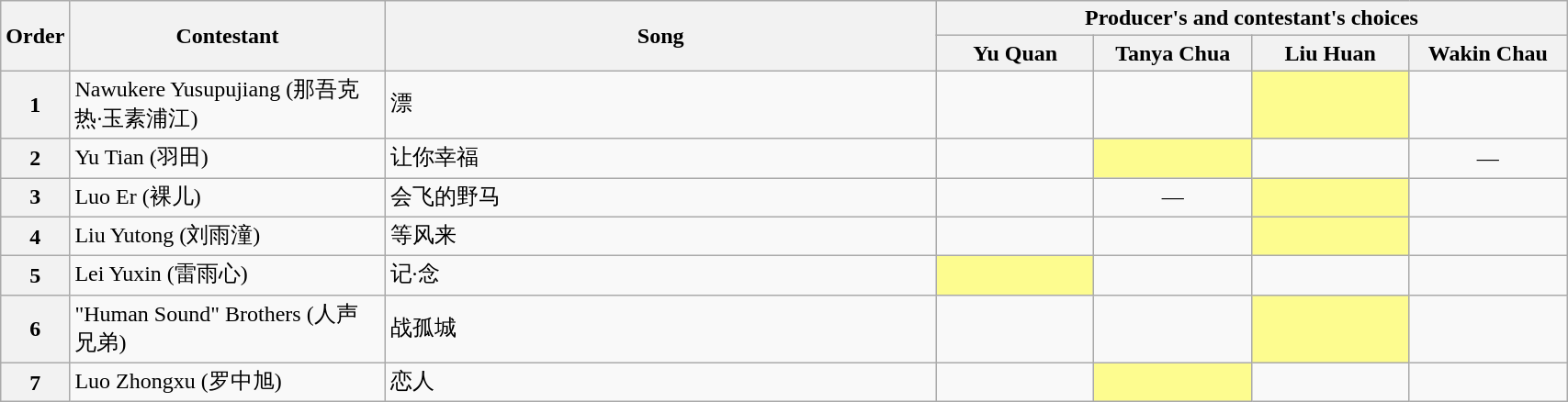<table class="wikitable" style="width:90%;">
<tr>
<th rowspan="2" width="1%">Order</th>
<th rowspan="2" width="20%">Contestant</th>
<th rowspan="2" width="35%">Song</th>
<th colspan="4" width="40%">Producer's and contestant's choices</th>
</tr>
<tr>
<th width="10%"><strong>Yu Quan</strong></th>
<th width="10%"><strong>Tanya Chua</strong></th>
<th width="10%"><strong>Liu Huan</strong></th>
<th width="10%"><strong>Wakin Chau</strong></th>
</tr>
<tr>
<th>1</th>
<td>Nawukere Yusupujiang (那吾克热·玉素浦江)<br></td>
<td>漂<br></td>
<td style="text-align:center;"></td>
<td style="text-align:center;"></td>
<td style="background:#FDFC8F;text-align:center;"></td>
<td style="text-align:center;"></td>
</tr>
<tr>
<th>2</th>
<td>Yu Tian (羽田)<br></td>
<td>让你幸福<br></td>
<td style="text-align:center;"></td>
<td style="background:#FDFC8F;text-align:center;"></td>
<td style="text-align:center;"></td>
<td style="text-align:center;">—</td>
</tr>
<tr>
<th>3</th>
<td>Luo Er (裸儿)<br></td>
<td>会飞的野马<br></td>
<td style="text-align:center;"></td>
<td style="text-align:center;">—</td>
<td style="background:#FDFC8F;text-align:center;"></td>
<td style="text-align:center;"></td>
</tr>
<tr>
<th>4</th>
<td>Liu Yutong (刘雨潼)<br></td>
<td>等风来<br></td>
<td style="text-align:center;"></td>
<td style="text-align:center;"></td>
<td style="background:#FDFC8F;text-align:center;"></td>
<td style="text-align:center;"></td>
</tr>
<tr>
<th>5</th>
<td>Lei Yuxin (雷雨心)<br></td>
<td>记·念<br></td>
<td style="background:#FDFC8F;text-align:center;"></td>
<td style="text-align:center;"></td>
<td style="text-align:center;"></td>
<td style="text-align:center;"></td>
</tr>
<tr>
<th>6</th>
<td>"Human Sound" Brothers (人声兄弟)<br></td>
<td>战孤城<br></td>
<td style="text-align:center;"></td>
<td style="text-align:center;"></td>
<td style="background:#FDFC8F;text-align:center;"></td>
<td style="text-align:center;"></td>
</tr>
<tr>
<th>7</th>
<td>Luo Zhongxu (罗中旭)<br></td>
<td>恋人<br></td>
<td style="text-align:center;"></td>
<td style="background:#FDFC8F;text-align:center;"></td>
<td style="text-align:center;"></td>
<td style="text-align:center;"></td>
</tr>
</table>
